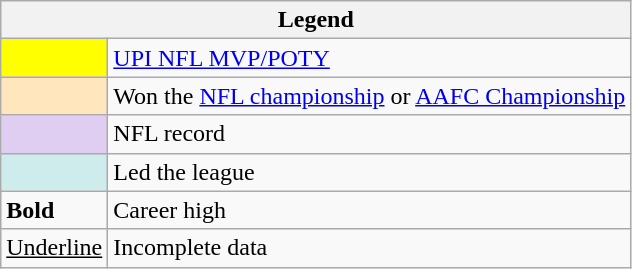<table class="wikitable">
<tr>
<th colspan="2">Legend</th>
</tr>
<tr>
<td style="background:#ffff00; width:3em;"></td>
<td><a href='#'>UPI NFL MVP/POTY</a></td>
</tr>
<tr>
<td style="background:#ffe6bd; width:3em;"></td>
<td>Won the <a href='#'>NFL championship</a> or <a href='#'>AAFC Championship</a></td>
</tr>
<tr>
<td style="background:#e0cef2; width:3em"></td>
<td>NFL record</td>
</tr>
<tr>
<td style="background:#cfecec; width:3em;"></td>
<td>Led the league</td>
</tr>
<tr>
<td style="width:3em;"><strong>Bold</strong></td>
<td>Career high</td>
</tr>
<tr>
<td style="width:3em;"><u>Underline</u></td>
<td>Incomplete data</td>
</tr>
</table>
